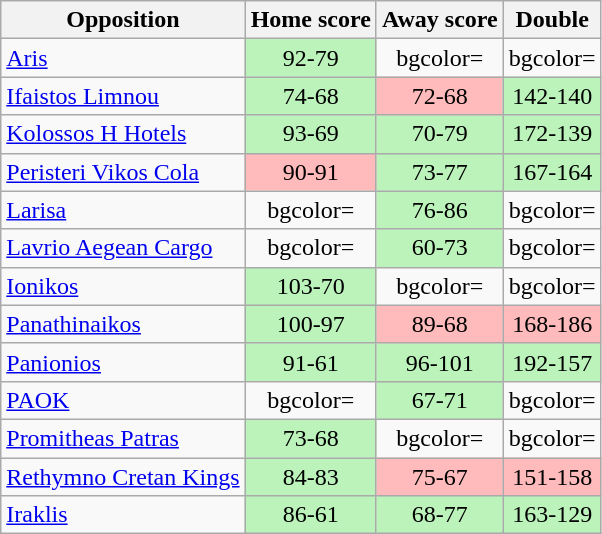<table class="wikitable" style="text-align: center;">
<tr>
<th>Opposition</th>
<th>Home score</th>
<th>Away score</th>
<th>Double</th>
</tr>
<tr>
<td align="left"><a href='#'>Aris</a></td>
<td bgcolor=#BBF3BB>92-79</td>
<td>bgcolor=</td>
<td>bgcolor=</td>
</tr>
<tr>
<td align="left"><a href='#'>Ifaistos Limnou</a></td>
<td bgcolor=#BBF3BB>74-68</td>
<td bgcolor=#FFBBBB>72-68</td>
<td bgcolor=#BBF3BB>142-140</td>
</tr>
<tr>
<td align="left"><a href='#'>Kolossos H Hotels</a></td>
<td bgcolor=#BBF3BB>93-69</td>
<td bgcolor=#BBF3BB>70-79</td>
<td bgcolor=#BBF3BB>172-139</td>
</tr>
<tr>
<td align="left"><a href='#'>Peristeri Vikos Cola</a></td>
<td bgcolor=#FFBBBB>90-91</td>
<td bgcolor=#BBF3BB>73-77</td>
<td bgcolor=#BBF3BB>167-164</td>
</tr>
<tr>
<td align="left"><a href='#'>Larisa</a></td>
<td>bgcolor=</td>
<td bgcolor=#BBF3BB>76-86</td>
<td>bgcolor=</td>
</tr>
<tr>
<td align="left"><a href='#'>Lavrio Aegean Cargo</a></td>
<td>bgcolor=</td>
<td bgcolor=#BBF3BB>60-73</td>
<td>bgcolor=</td>
</tr>
<tr>
<td align="left"><a href='#'>Ionikos</a></td>
<td bgcolor=#BBF3BB>103-70</td>
<td>bgcolor=</td>
<td>bgcolor=</td>
</tr>
<tr>
<td align="left"><a href='#'>Panathinaikos</a></td>
<td bgcolor=#BBF3BB>100-97</td>
<td bgcolor=#FFBBBB>89-68</td>
<td bgcolor=#FFBBBB>168-186</td>
</tr>
<tr>
<td align="left"><a href='#'>Panionios</a></td>
<td bgcolor=#BBF3BB>91-61</td>
<td bgcolor=#BBF3BB>96-101</td>
<td bgcolor=#BBF3BB>192-157</td>
</tr>
<tr>
<td align="left"><a href='#'>PAOK</a></td>
<td>bgcolor=</td>
<td bgcolor=#BBF3BB>67-71</td>
<td>bgcolor=</td>
</tr>
<tr>
<td align="left"><a href='#'>Promitheas Patras</a></td>
<td bgcolor=#BBF3BB>73-68</td>
<td>bgcolor=</td>
<td>bgcolor=</td>
</tr>
<tr>
<td align="left"><a href='#'>Rethymno Cretan Kings</a></td>
<td bgcolor=#BBF3BB>84-83</td>
<td bgcolor=#FFBBBB>75-67</td>
<td bgcolor=#FFBBBB>151-158</td>
</tr>
<tr>
<td align="left"><a href='#'>Iraklis</a></td>
<td bgcolor=#BBF3BB>86-61</td>
<td bgcolor=#BBF3BB>68-77</td>
<td bgcolor=#BBF3BB>163-129</td>
</tr>
</table>
